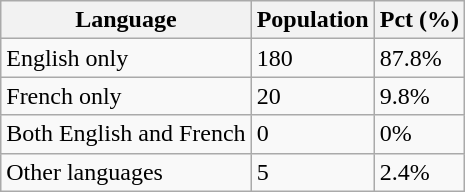<table class="wikitable">
<tr>
<th>Language</th>
<th>Population</th>
<th>Pct (%)</th>
</tr>
<tr>
<td>English only</td>
<td>180</td>
<td>87.8%</td>
</tr>
<tr>
<td>French only</td>
<td>20</td>
<td>9.8%</td>
</tr>
<tr>
<td>Both English and French</td>
<td>0</td>
<td>0%</td>
</tr>
<tr>
<td>Other languages</td>
<td>5</td>
<td>2.4%</td>
</tr>
</table>
